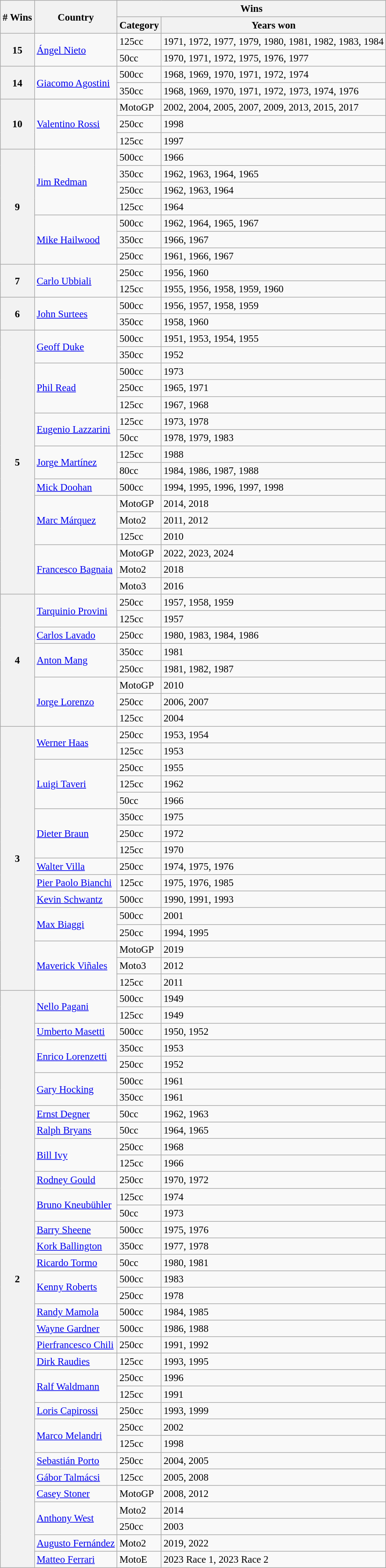<table class="wikitable" style="font-size: 95%;">
<tr>
<th rowspan=2># Wins</th>
<th rowspan=2>Country</th>
<th colspan=2>Wins</th>
</tr>
<tr>
<th>Category</th>
<th>Years won</th>
</tr>
<tr>
<th rowspan=2>15</th>
<td rowspan=2> <a href='#'>Ángel Nieto</a></td>
<td>125cc</td>
<td>1971, 1972, 1977, 1979, 1980, 1981, 1982, 1983, 1984</td>
</tr>
<tr>
<td>50cc</td>
<td>1970, 1971, 1972, 1975, 1976, 1977</td>
</tr>
<tr>
<th rowspan=2>14</th>
<td rowspan=2> <a href='#'>Giacomo Agostini</a></td>
<td>500cc</td>
<td>1968, 1969, 1970, 1971, 1972, 1974</td>
</tr>
<tr>
<td>350cc</td>
<td>1968, 1969, 1970, 1971, 1972, 1973, 1974, 1976</td>
</tr>
<tr>
<th rowspan=3>10</th>
<td rowspan=3> <a href='#'>Valentino Rossi</a></td>
<td>MotoGP</td>
<td>2002, 2004, 2005, 2007, 2009, 2013, 2015, 2017</td>
</tr>
<tr>
<td>250cc</td>
<td>1998</td>
</tr>
<tr>
<td>125cc</td>
<td>1997</td>
</tr>
<tr>
<th rowspan=7>9</th>
<td rowspan=4> <a href='#'>Jim Redman</a></td>
<td>500cc</td>
<td>1966</td>
</tr>
<tr>
<td>350cc</td>
<td>1962, 1963, 1964, 1965</td>
</tr>
<tr>
<td>250cc</td>
<td>1962, 1963, 1964</td>
</tr>
<tr>
<td>125cc</td>
<td>1964</td>
</tr>
<tr>
<td rowspan=3> <a href='#'>Mike Hailwood</a></td>
<td>500cc</td>
<td>1962, 1964, 1965, 1967</td>
</tr>
<tr>
<td>350cc</td>
<td>1966, 1967</td>
</tr>
<tr>
<td>250cc</td>
<td>1961, 1966, 1967</td>
</tr>
<tr>
<th rowspan=2>7</th>
<td rowspan=2> <a href='#'>Carlo Ubbiali</a></td>
<td>250cc</td>
<td>1956, 1960</td>
</tr>
<tr>
<td>125cc</td>
<td>1955, 1956, 1958, 1959, 1960</td>
</tr>
<tr>
<th rowspan=2>6</th>
<td rowspan=2> <a href='#'>John Surtees</a></td>
<td>500cc</td>
<td>1956, 1957, 1958, 1959</td>
</tr>
<tr>
<td>350cc</td>
<td>1958, 1960</td>
</tr>
<tr>
<th rowspan=16>5</th>
<td rowspan=2> <a href='#'>Geoff Duke</a></td>
<td>500cc</td>
<td>1951, 1953, 1954, 1955</td>
</tr>
<tr>
<td>350cc</td>
<td>1952</td>
</tr>
<tr>
<td rowspan=3> <a href='#'>Phil Read</a></td>
<td>500cc</td>
<td>1973</td>
</tr>
<tr>
<td>250cc</td>
<td>1965, 1971</td>
</tr>
<tr>
<td>125cc</td>
<td>1967, 1968</td>
</tr>
<tr>
<td rowspan=2> <a href='#'>Eugenio Lazzarini</a></td>
<td>125cc</td>
<td>1973, 1978</td>
</tr>
<tr>
<td>50cc</td>
<td>1978, 1979, 1983</td>
</tr>
<tr>
<td rowspan=2> <a href='#'>Jorge Martínez</a></td>
<td>125cc</td>
<td>1988</td>
</tr>
<tr>
<td>80cc</td>
<td>1984, 1986, 1987, 1988</td>
</tr>
<tr>
<td rowspan=1> <a href='#'>Mick Doohan</a></td>
<td>500cc</td>
<td>1994, 1995, 1996, 1997, 1998</td>
</tr>
<tr>
<td rowspan=3> <a href='#'>Marc Márquez</a></td>
<td>MotoGP</td>
<td>2014, 2018</td>
</tr>
<tr>
<td>Moto2</td>
<td>2011, 2012</td>
</tr>
<tr>
<td>125cc</td>
<td>2010</td>
</tr>
<tr>
<td rowspan=3> <a href='#'>Francesco Bagnaia</a></td>
<td>MotoGP</td>
<td>2022, 2023, 2024</td>
</tr>
<tr>
<td>Moto2</td>
<td>2018</td>
</tr>
<tr>
<td>Moto3</td>
<td>2016</td>
</tr>
<tr>
<th rowspan=8>4</th>
<td rowspan=2> <a href='#'>Tarquinio Provini</a></td>
<td>250cc</td>
<td>1957, 1958, 1959</td>
</tr>
<tr>
<td>125cc</td>
<td>1957</td>
</tr>
<tr>
<td> <a href='#'>Carlos Lavado</a></td>
<td>250cc</td>
<td>1980, 1983, 1984, 1986</td>
</tr>
<tr>
<td rowspan=2> <a href='#'>Anton Mang</a></td>
<td>350cc</td>
<td>1981</td>
</tr>
<tr>
<td>250cc</td>
<td>1981, 1982, 1987</td>
</tr>
<tr>
<td rowspan=3> <a href='#'>Jorge Lorenzo</a></td>
<td>MotoGP</td>
<td>2010</td>
</tr>
<tr>
<td>250cc</td>
<td>2006, 2007</td>
</tr>
<tr>
<td>125cc</td>
<td>2004</td>
</tr>
<tr>
<th rowspan=16>3</th>
<td rowspan=2> <a href='#'>Werner Haas</a></td>
<td>250cc</td>
<td>1953, 1954</td>
</tr>
<tr>
<td>125cc</td>
<td>1953</td>
</tr>
<tr>
<td rowspan=3> <a href='#'>Luigi Taveri</a></td>
<td>250cc</td>
<td>1955</td>
</tr>
<tr>
<td>125cc</td>
<td>1962</td>
</tr>
<tr>
<td>50cc</td>
<td>1966</td>
</tr>
<tr>
<td rowspan=3> <a href='#'>Dieter Braun</a></td>
<td>350cc</td>
<td>1975</td>
</tr>
<tr>
<td>250cc</td>
<td>1972</td>
</tr>
<tr>
<td>125cc</td>
<td>1970</td>
</tr>
<tr>
<td> <a href='#'>Walter Villa</a></td>
<td>250cc</td>
<td>1974, 1975, 1976</td>
</tr>
<tr>
<td> <a href='#'>Pier Paolo Bianchi</a></td>
<td>125cc</td>
<td>1975, 1976, 1985</td>
</tr>
<tr>
<td> <a href='#'>Kevin Schwantz</a></td>
<td>500cc</td>
<td>1990, 1991, 1993</td>
</tr>
<tr>
<td rowspan=2> <a href='#'>Max Biaggi</a></td>
<td>500cc</td>
<td>2001</td>
</tr>
<tr>
<td>250cc</td>
<td>1994, 1995</td>
</tr>
<tr>
<td rowspan=3> <a href='#'>Maverick Viñales</a></td>
<td>MotoGP</td>
<td>2019</td>
</tr>
<tr>
<td>Moto3</td>
<td>2012</td>
</tr>
<tr>
<td>125cc</td>
<td>2011</td>
</tr>
<tr>
<th rowspan=36>2</th>
<td rowspan=2> <a href='#'>Nello Pagani</a></td>
<td>500cc</td>
<td>1949</td>
</tr>
<tr>
<td>125cc</td>
<td>1949</td>
</tr>
<tr>
<td> <a href='#'>Umberto Masetti</a></td>
<td>500cc</td>
<td>1950, 1952</td>
</tr>
<tr>
<td rowspan=2> <a href='#'>Enrico Lorenzetti</a></td>
<td>350cc</td>
<td>1953</td>
</tr>
<tr>
<td>250cc</td>
<td>1952</td>
</tr>
<tr>
<td rowspan=2> <a href='#'>Gary Hocking</a></td>
<td>500cc</td>
<td>1961</td>
</tr>
<tr>
<td>350cc</td>
<td>1961</td>
</tr>
<tr>
<td> <a href='#'>Ernst Degner</a></td>
<td>50cc</td>
<td>1962, 1963</td>
</tr>
<tr>
<td> <a href='#'>Ralph Bryans</a></td>
<td>50cc</td>
<td>1964, 1965</td>
</tr>
<tr>
<td rowspan=2> <a href='#'>Bill Ivy</a></td>
<td>250cc</td>
<td>1968</td>
</tr>
<tr>
<td>125cc</td>
<td>1966</td>
</tr>
<tr>
<td> <a href='#'>Rodney Gould</a></td>
<td>250cc</td>
<td>1970, 1972</td>
</tr>
<tr>
<td rowspan=2> <a href='#'>Bruno Kneubühler</a></td>
<td>125cc</td>
<td>1974</td>
</tr>
<tr>
<td>50cc</td>
<td>1973</td>
</tr>
<tr>
<td> <a href='#'>Barry Sheene</a></td>
<td>500cc</td>
<td>1975, 1976</td>
</tr>
<tr>
<td> <a href='#'>Kork Ballington</a></td>
<td>350cc</td>
<td>1977, 1978</td>
</tr>
<tr>
<td> <a href='#'>Ricardo Tormo</a></td>
<td>50cc</td>
<td>1980, 1981</td>
</tr>
<tr>
<td rowspan=2> <a href='#'>Kenny Roberts</a></td>
<td>500cc</td>
<td>1983</td>
</tr>
<tr>
<td>250cc</td>
<td>1978</td>
</tr>
<tr>
<td> <a href='#'>Randy Mamola</a></td>
<td>500cc</td>
<td>1984, 1985</td>
</tr>
<tr>
<td> <a href='#'>Wayne Gardner</a></td>
<td>500cc</td>
<td>1986, 1988</td>
</tr>
<tr>
<td> <a href='#'>Pierfrancesco Chili</a></td>
<td>250cc</td>
<td>1991, 1992</td>
</tr>
<tr>
<td> <a href='#'>Dirk Raudies</a></td>
<td>125cc</td>
<td>1993, 1995</td>
</tr>
<tr>
<td rowspan=2> <a href='#'>Ralf Waldmann</a></td>
<td>250cc</td>
<td>1996</td>
</tr>
<tr>
<td>125cc</td>
<td>1991</td>
</tr>
<tr>
<td> <a href='#'>Loris Capirossi</a></td>
<td>250cc</td>
<td>1993, 1999</td>
</tr>
<tr>
<td rowspan=2> <a href='#'>Marco Melandri</a></td>
<td>250cc</td>
<td>2002</td>
</tr>
<tr>
<td>125cc</td>
<td>1998</td>
</tr>
<tr>
<td> <a href='#'>Sebastián Porto</a></td>
<td>250cc</td>
<td>2004, 2005</td>
</tr>
<tr>
<td> <a href='#'>Gábor Talmácsi</a></td>
<td>125cc</td>
<td>2005, 2008</td>
</tr>
<tr>
<td> <a href='#'>Casey Stoner</a></td>
<td>MotoGP</td>
<td>2008, 2012</td>
</tr>
<tr>
<td rowspan=2> <a href='#'>Anthony West</a></td>
<td>Moto2</td>
<td>2014</td>
</tr>
<tr>
<td>250cc</td>
<td>2003</td>
</tr>
<tr>
<td> <a href='#'>Augusto Fernández</a></td>
<td>Moto2</td>
<td>2019, 2022</td>
</tr>
<tr>
<td> <a href='#'>Matteo Ferrari</a></td>
<td>MotoE</td>
<td>2023 Race 1, 2023 Race 2</td>
</tr>
</table>
